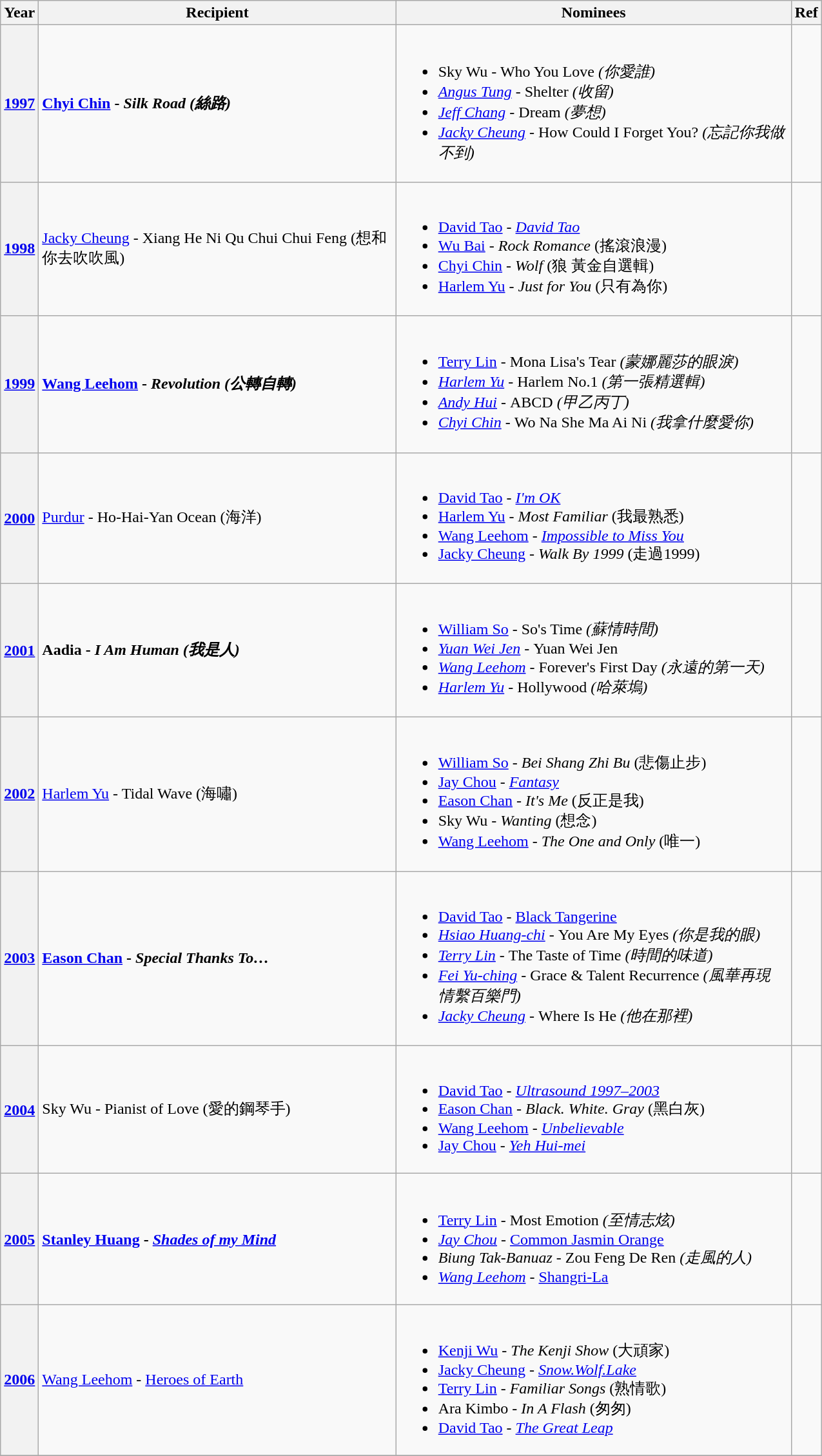<table class="wikitable center" style="width:850px">
<tr>
<th>Year</th>
<th>Recipient</th>
<th class=unsortable>Nominees</th>
<th class=unsortable>Ref</th>
</tr>
<tr>
<th scope="row"><a href='#'>1997</a></th>
<td><strong><a href='#'>Chyi Chin</a> - <em>Silk Road<strong><em> (絲路)</td>
<td><br><ul><li>Sky Wu - </em>Who You Love<em> (你愛誰)</li><li><a href='#'>Angus Tung</a> - </em>Shelter<em> (收留)</li><li><a href='#'>Jeff Chang</a> - </em>Dream<em> (夢想)</li><li><a href='#'>Jacky Cheung</a> - </em>How Could I Forget You?<em> (忘記你我做不到)</li></ul></td>
<td></td>
</tr>
<tr>
<th scope="row"><a href='#'>1998</a></th>
<td></strong><a href='#'>Jacky Cheung</a> - </em>Xiang He Ni Qu Chui Chui Feng</em></strong> (想和你去吹吹風)</td>
<td><br><ul><li><a href='#'>David Tao</a> - <em><a href='#'>David Tao</a></em></li><li><a href='#'>Wu Bai</a> - <em>Rock Romance</em> (搖滾浪漫)</li><li><a href='#'>Chyi Chin</a> - <em>Wolf</em> (狼 黃金自選輯)</li><li><a href='#'>Harlem Yu</a> - <em>Just for You</em> (只有為你)</li></ul></td>
<td></td>
</tr>
<tr>
<th scope="row"><a href='#'>1999</a></th>
<td><strong><a href='#'>Wang Leehom</a> - <em>Revolution<strong><em> (公轉自轉)</td>
<td><br><ul><li><a href='#'>Terry Lin</a> - </em>Mona Lisa's Tear<em> (蒙娜麗莎的眼淚)</li><li><a href='#'>Harlem Yu</a> - </em>Harlem No.1<em> (第一張精選輯)</li><li><a href='#'>Andy Hui</a> - </em>ABCD<em> (甲乙丙丁)</li><li><a href='#'>Chyi Chin</a> - </em>Wo Na She Ma Ai Ni<em> (我拿什麼愛你)</li></ul></td>
<td></td>
</tr>
<tr>
<th scope="row"><a href='#'>2000</a></th>
<td></strong><a href='#'>Purdur</a> - </em>Ho-Hai-Yan Ocean</em></strong> (海洋)</td>
<td><br><ul><li><a href='#'>David Tao</a> - <em><a href='#'>I'm OK</a></em></li><li><a href='#'>Harlem Yu</a> - <em>Most Familiar</em> (我最熟悉)</li><li><a href='#'>Wang Leehom</a> - <em><a href='#'>Impossible to Miss You</a></em></li><li><a href='#'>Jacky Cheung</a> - <em>Walk By 1999</em> (走過1999)</li></ul></td>
<td></td>
</tr>
<tr>
<th scope="row"><a href='#'>2001</a></th>
<td><strong>Aadia - <em>I Am Human<strong><em> (我是人)</td>
<td><br><ul><li><a href='#'>William So</a> - </em>So's Time<em> (蘇情時間)</li><li><a href='#'>Yuan Wei Jen</a> - </em>Yuan Wei Jen<em></li><li><a href='#'>Wang Leehom</a> - </em>Forever's First Day<em> (永遠的第一天)</li><li><a href='#'>Harlem Yu</a> - </em>Hollywood<em> (哈萊塢)</li></ul></td>
<td></td>
</tr>
<tr>
<th scope="row"><a href='#'>2002</a></th>
<td></strong><a href='#'>Harlem Yu</a> - </em>Tidal Wave</em></strong> (海嘯)</td>
<td><br><ul><li><a href='#'>William So</a> - <em>Bei Shang Zhi Bu</em> (悲傷止步)</li><li><a href='#'>Jay Chou</a> - <em><a href='#'>Fantasy</a></em></li><li><a href='#'>Eason Chan</a> - <em>It's Me</em> (反正是我)</li><li>Sky Wu - <em>Wanting</em> (想念)</li><li><a href='#'>Wang Leehom</a> - <em>The One and Only</em> (唯一)</li></ul></td>
<td></td>
</tr>
<tr>
<th scope="row"><a href='#'>2003</a></th>
<td><strong><a href='#'>Eason Chan</a> - <em>Special Thanks To…<strong><em></td>
<td><br><ul><li><a href='#'>David Tao</a> - </em><a href='#'>Black Tangerine</a><em></li><li><a href='#'>Hsiao Huang-chi</a> - </em>You Are My Eyes<em> (你是我的眼)</li><li><a href='#'>Terry Lin</a> - </em>The Taste of Time<em> (時間的味道)</li><li><a href='#'>Fei Yu-ching</a> - </em>Grace & Talent Recurrence<em> (風華再現 情繫百樂門)</li><li><a href='#'>Jacky Cheung</a> - </em>Where Is He<em> (他在那裡)</li></ul></td>
<td></td>
</tr>
<tr>
<th scope="row"><a href='#'>2004</a></th>
<td></strong>Sky Wu - </em>Pianist of Love</em></strong> (愛的鋼琴手)</td>
<td><br><ul><li><a href='#'>David Tao</a> - <em><a href='#'>Ultrasound 1997–2003</a></em></li><li><a href='#'>Eason Chan</a> - <em>Black. White. Gray</em> (黑白灰)</li><li><a href='#'>Wang Leehom</a> - <em><a href='#'>Unbelievable</a></em></li><li><a href='#'>Jay Chou</a> - <em><a href='#'>Yeh Hui-mei</a></em></li></ul></td>
<td></td>
</tr>
<tr>
<th scope="row"><a href='#'>2005</a></th>
<td><strong><a href='#'>Stanley Huang</a> - <em><a href='#'>Shades of my Mind</a><strong><em></td>
<td><br><ul><li><a href='#'>Terry Lin</a> - </em>Most Emotion<em> (至情志炫)</li><li><a href='#'>Jay Chou</a> - </em><a href='#'>Common Jasmin Orange</a><em></li><li>Biung Tak-Banuaz - </em>Zou Feng De Ren<em> (走風的人)</li><li><a href='#'>Wang Leehom</a> - </em><a href='#'>Shangri-La</a><em></li></ul></td>
<td></td>
</tr>
<tr>
<th scope="row"><a href='#'>2006</a></th>
<td></strong><a href='#'>Wang Leehom</a> - </em><a href='#'>Heroes of Earth</a></em></strong></td>
<td><br><ul><li><a href='#'>Kenji Wu</a> - <em>The Kenji Show</em> (大頑家)</li><li><a href='#'>Jacky Cheung</a> - <em><a href='#'>Snow.Wolf.Lake</a></em></li><li><a href='#'>Terry Lin</a> - <em>Familiar Songs</em> (熟情歌)</li><li>Ara Kimbo - <em>In A Flash</em> (匆匆)</li><li><a href='#'>David Tao</a> - <em><a href='#'>The Great Leap</a></em></li></ul></td>
<td></td>
</tr>
<tr>
</tr>
</table>
